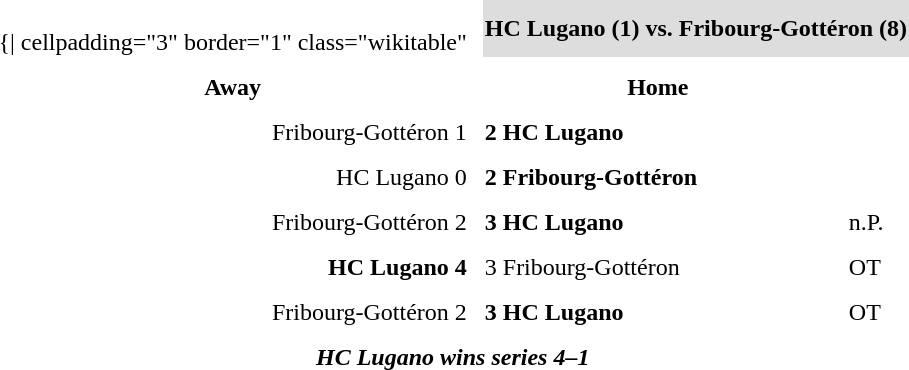<table cellspacing="10">
<tr>
<td valign="top"><br>	{| cellpadding="3" border="1"  class="wikitable"</td>
<th bgcolor="#DDDDDD" colspan="4">HC Lugano (1) vs. Fribourg-Gottéron (8)</th>
</tr>
<tr>
<th>Away</th>
<th>Home</th>
</tr>
<tr>
<td align = "right">Fribourg-Gottéron 1</td>
<td><strong>2 HC Lugano</strong></td>
<td> </td>
</tr>
<tr>
<td align = "right">HC Lugano 0</td>
<td><strong>2 Fribourg-Gottéron</strong></td>
<td> </td>
</tr>
<tr>
<td align = "right">Fribourg-Gottéron 2</td>
<td><strong>3 HC Lugano</strong></td>
<td>n.P.</td>
</tr>
<tr>
<td align = "right"><strong>HC Lugano 4</strong></td>
<td>3 Fribourg-Gottéron</td>
<td>OT</td>
</tr>
<tr>
<td align = "right">Fribourg-Gottéron 2</td>
<td><strong>3 HC Lugano</strong></td>
<td>OT</td>
</tr>
<tr align="center">
<td colspan="4"><strong><em>HC Lugano wins series 4–1</em></strong></td>
</tr>
</table>
